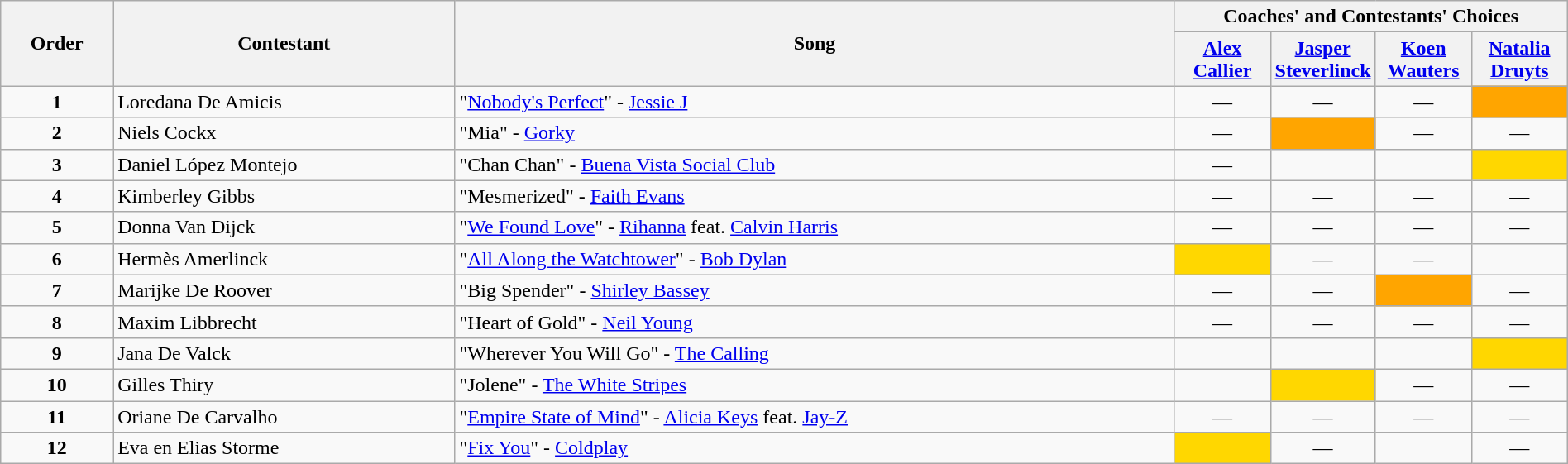<table class="wikitable" style="width:100%;">
<tr>
<th rowspan=2>Order</th>
<th rowspan=2>Contestant</th>
<th rowspan=2>Song</th>
<th colspan=4>Coaches' and Contestants' Choices</th>
</tr>
<tr>
<th width="70"><a href='#'>Alex Callier</a></th>
<th width="70"><a href='#'>Jasper Steverlinck</a></th>
<th width="70"><a href='#'>Koen Wauters</a></th>
<th width="70"><a href='#'>Natalia Druyts</a></th>
</tr>
<tr>
<td align="center"><strong>1</strong></td>
<td>Loredana De Amicis</td>
<td>"<a href='#'>Nobody's Perfect</a>" - <a href='#'>Jessie J</a></td>
<td align="center">—</td>
<td align="center">—</td>
<td align="center">—</td>
<td style="background:orange;text-align:center;"></td>
</tr>
<tr>
<td align="center"><strong>2</strong></td>
<td>Niels Cockx</td>
<td>"Mia" - <a href='#'>Gorky</a></td>
<td align="center">—</td>
<td style="background:orange;text-align:center;"></td>
<td align="center">—</td>
<td align="center">—</td>
</tr>
<tr>
<td align="center"><strong>3</strong></td>
<td>Daniel López Montejo</td>
<td>"Chan Chan" - <a href='#'>Buena Vista Social Club</a></td>
<td align="center">—</td>
<td style="text-align:center;"></td>
<td style="text-align:center;"></td>
<td style="background:gold;text-align:center;"></td>
</tr>
<tr>
<td align="center"><strong>4</strong></td>
<td>Kimberley Gibbs</td>
<td>"Mesmerized" - <a href='#'>Faith Evans</a></td>
<td align="center">—</td>
<td align="center">—</td>
<td align="center">—</td>
<td align="center">—</td>
</tr>
<tr>
<td align="center"><strong>5</strong></td>
<td>Donna Van Dijck</td>
<td>"<a href='#'>We Found Love</a>" - <a href='#'>Rihanna</a> feat. <a href='#'>Calvin Harris</a></td>
<td align="center">—</td>
<td align="center">—</td>
<td align="center">—</td>
<td align="center">—</td>
</tr>
<tr>
<td align="center"><strong>6</strong></td>
<td>Hermès Amerlinck</td>
<td>"<a href='#'>All Along the Watchtower</a>" - <a href='#'>Bob Dylan</a></td>
<td style="background:gold;text-align:center;"></td>
<td align="center">—</td>
<td align="center">—</td>
<td style="text-align:center;"></td>
</tr>
<tr>
<td align="center"><strong>7</strong></td>
<td>Marijke De Roover</td>
<td>"Big Spender" - <a href='#'>Shirley Bassey</a></td>
<td align="center">—</td>
<td align="center">—</td>
<td style="background:orange;text-align:center;"></td>
<td align="center">—</td>
</tr>
<tr>
<td align="center"><strong>8</strong></td>
<td>Maxim Libbrecht</td>
<td>"Heart of Gold" - <a href='#'>Neil Young</a></td>
<td align="center">—</td>
<td align="center">—</td>
<td align="center">—</td>
<td align="center">—</td>
</tr>
<tr>
<td align="center"><strong>9</strong></td>
<td>Jana De Valck</td>
<td>"Wherever You Will Go" - <a href='#'>The Calling</a></td>
<td style="text-align:center;"></td>
<td style="text-align:center;"></td>
<td style="text-align:center;"></td>
<td style="background:gold;text-align:center;"></td>
</tr>
<tr>
<td align="center"><strong>10</strong></td>
<td>Gilles Thiry</td>
<td>"Jolene" - <a href='#'>The White Stripes</a></td>
<td style="text-align:center;"></td>
<td style="background:gold;text-align:center;"></td>
<td align="center">—</td>
<td align="center">—</td>
</tr>
<tr>
<td align="center"><strong>11</strong></td>
<td>Oriane De Carvalho</td>
<td>"<a href='#'>Empire State of Mind</a>" - <a href='#'>Alicia Keys</a> feat. <a href='#'>Jay-Z</a></td>
<td align="center">—</td>
<td align="center">—</td>
<td align="center">—</td>
<td align="center">—</td>
</tr>
<tr>
<td align="center"><strong>12</strong></td>
<td>Eva en Elias Storme</td>
<td>"<a href='#'>Fix You</a>" - <a href='#'>Coldplay</a></td>
<td style="background:gold;text-align:center;"></td>
<td align="center">—</td>
<td style="text-align:center;"></td>
<td align="center">—</td>
</tr>
</table>
